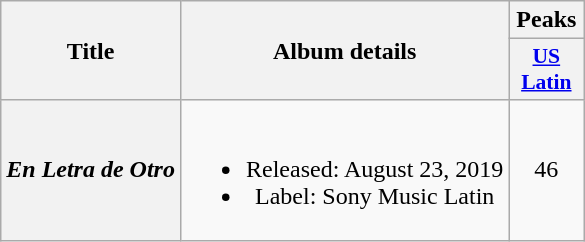<table class="wikitable plainrowheaders" style="text-align:center;">
<tr>
<th scope="col" rowspan="2">Title</th>
<th scope="col" rowspan="2">Album details</th>
<th scope="col" colspan="1">Peaks</th>
</tr>
<tr>
<th scope="col" style="width:3em;font-size:90%;"><a href='#'>US<br>Latin</a><br></th>
</tr>
<tr>
<th scope="row"><em>En Letra de Otro</em></th>
<td><br><ul><li>Released: August 23, 2019</li><li>Label: Sony Music Latin</li></ul></td>
<td>46</td>
</tr>
</table>
